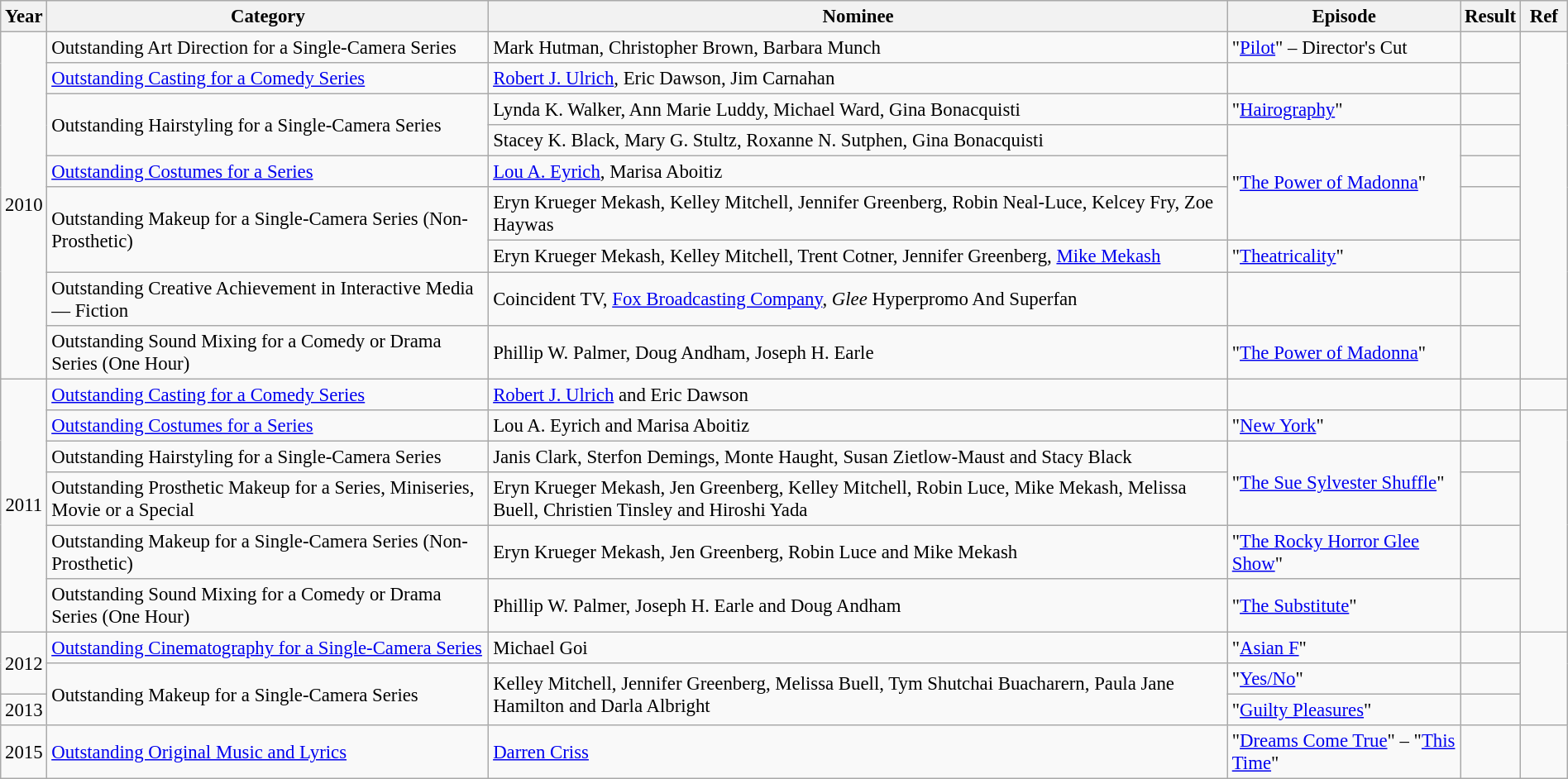<table class="wikitable" style="font-size:95%" width=100%>
<tr>
<th>Year</th>
<th>Category</th>
<th>Nominee</th>
<th>Episode</th>
<th>Result</th>
<th width="3%">Ref</th>
</tr>
<tr>
<td rowspan="9" align="center">2010</td>
<td>Outstanding Art Direction for a Single-Camera Series</td>
<td>Mark Hutman, Christopher Brown, Barbara Munch</td>
<td>"<a href='#'>Pilot</a>" – Director's Cut</td>
<td></td>
<td rowspan="9" align="center"></td>
</tr>
<tr>
<td><a href='#'>Outstanding Casting for a Comedy Series</a></td>
<td><a href='#'>Robert J. Ulrich</a>, Eric Dawson, Jim Carnahan</td>
<td></td>
<td></td>
</tr>
<tr>
<td rowspan="2">Outstanding Hairstyling for a Single-Camera Series</td>
<td>Lynda K. Walker, Ann Marie Luddy, Michael Ward, Gina Bonacquisti</td>
<td>"<a href='#'>Hairography</a>"</td>
<td></td>
</tr>
<tr>
<td>Stacey K. Black, Mary G. Stultz, Roxanne N. Sutphen, Gina Bonacquisti</td>
<td rowspan="3">"<a href='#'>The Power of Madonna</a>"</td>
<td></td>
</tr>
<tr>
<td><a href='#'>Outstanding Costumes for a Series</a></td>
<td><a href='#'>Lou A. Eyrich</a>, Marisa Aboitiz</td>
<td></td>
</tr>
<tr>
<td rowspan="2">Outstanding Makeup for a Single-Camera Series (Non-Prosthetic)</td>
<td>Eryn Krueger Mekash, Kelley Mitchell, Jennifer Greenberg, Robin Neal-Luce, Kelcey Fry, Zoe Haywas</td>
<td></td>
</tr>
<tr>
<td>Eryn Krueger Mekash, Kelley Mitchell, Trent Cotner, Jennifer Greenberg, <a href='#'>Mike Mekash</a></td>
<td>"<a href='#'>Theatricality</a>"</td>
<td></td>
</tr>
<tr>
<td>Outstanding Creative Achievement in Interactive Media — Fiction</td>
<td>Coincident TV, <a href='#'>Fox Broadcasting Company</a>, <em>Glee</em> Hyperpromo And Superfan</td>
<td></td>
<td></td>
</tr>
<tr>
<td>Outstanding Sound Mixing for a Comedy or Drama Series (One Hour)</td>
<td>Phillip W. Palmer, Doug Andham, Joseph H. Earle</td>
<td>"<a href='#'>The Power of Madonna</a>"</td>
<td></td>
</tr>
<tr>
<td rowspan="6" align="center">2011</td>
<td><a href='#'>Outstanding Casting for a Comedy Series</a></td>
<td><a href='#'>Robert J. Ulrich</a> and Eric Dawson</td>
<td></td>
<td></td>
<td align="center"></td>
</tr>
<tr>
<td><a href='#'>Outstanding Costumes for a Series</a></td>
<td>Lou A. Eyrich and Marisa Aboitiz</td>
<td>"<a href='#'>New York</a>"</td>
<td></td>
<td rowspan="5" align="center"></td>
</tr>
<tr>
<td>Outstanding Hairstyling for a Single-Camera Series</td>
<td>Janis Clark, Sterfon Demings, Monte Haught, Susan Zietlow-Maust and Stacy Black</td>
<td rowspan="2">"<a href='#'>The Sue Sylvester Shuffle</a>"</td>
<td></td>
</tr>
<tr>
<td>Outstanding Prosthetic Makeup for a Series, Miniseries, Movie or a Special</td>
<td>Eryn Krueger Mekash, Jen Greenberg, Kelley Mitchell, Robin Luce, Mike Mekash, Melissa Buell, Christien Tinsley and Hiroshi Yada</td>
<td></td>
</tr>
<tr>
<td>Outstanding Makeup for a Single-Camera Series (Non-Prosthetic)</td>
<td>Eryn Krueger Mekash, Jen Greenberg, Robin Luce and Mike Mekash</td>
<td>"<a href='#'>The Rocky Horror Glee Show</a>"</td>
<td></td>
</tr>
<tr>
<td>Outstanding Sound Mixing for a Comedy or Drama Series (One Hour)</td>
<td>Phillip W. Palmer, Joseph H. Earle and Doug Andham</td>
<td>"<a href='#'>The Substitute</a>"</td>
<td></td>
</tr>
<tr>
<td rowspan="2" align="center">2012</td>
<td><a href='#'>Outstanding Cinematography for a Single-Camera Series</a></td>
<td>Michael Goi</td>
<td>"<a href='#'>Asian F</a>"</td>
<td></td>
<td rowspan="3" align="center"></td>
</tr>
<tr>
<td rowspan=2>Outstanding Makeup for a Single-Camera Series</td>
<td rowspan=2>Kelley Mitchell, Jennifer Greenberg, Melissa Buell, Tym Shutchai Buacharern, Paula Jane Hamilton and Darla Albright</td>
<td>"<a href='#'>Yes/No</a>"</td>
<td></td>
</tr>
<tr>
<td>2013</td>
<td>"<a href='#'>Guilty Pleasures</a>"</td>
<td></td>
</tr>
<tr>
<td>2015</td>
<td><a href='#'>Outstanding Original Music and Lyrics</a></td>
<td><a href='#'>Darren Criss</a></td>
<td>"<a href='#'>Dreams Come True</a>" – "<a href='#'>This Time</a>"</td>
<td></td>
<td align="center"></td>
</tr>
</table>
